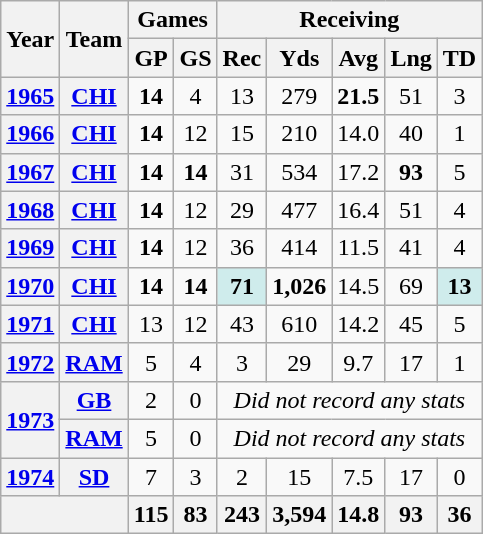<table class="wikitable" style="text-align:center;">
<tr>
<th rowspan="2">Year</th>
<th rowspan="2">Team</th>
<th colspan="2">Games</th>
<th colspan="5">Receiving</th>
</tr>
<tr>
<th>GP</th>
<th>GS</th>
<th>Rec</th>
<th>Yds</th>
<th>Avg</th>
<th>Lng</th>
<th>TD</th>
</tr>
<tr>
<th><a href='#'>1965</a></th>
<th><a href='#'>CHI</a></th>
<td><strong>14</strong></td>
<td>4</td>
<td>13</td>
<td>279</td>
<td><strong>21.5</strong></td>
<td>51</td>
<td>3</td>
</tr>
<tr>
<th><a href='#'>1966</a></th>
<th><a href='#'>CHI</a></th>
<td><strong>14</strong></td>
<td>12</td>
<td>15</td>
<td>210</td>
<td>14.0</td>
<td>40</td>
<td>1</td>
</tr>
<tr>
<th><a href='#'>1967</a></th>
<th><a href='#'>CHI</a></th>
<td><strong>14</strong></td>
<td><strong>14</strong></td>
<td>31</td>
<td>534</td>
<td>17.2</td>
<td><strong>93</strong></td>
<td>5</td>
</tr>
<tr>
<th><a href='#'>1968</a></th>
<th><a href='#'>CHI</a></th>
<td><strong>14</strong></td>
<td>12</td>
<td>29</td>
<td>477</td>
<td>16.4</td>
<td>51</td>
<td>4</td>
</tr>
<tr>
<th><a href='#'>1969</a></th>
<th><a href='#'>CHI</a></th>
<td><strong>14</strong></td>
<td>12</td>
<td>36</td>
<td>414</td>
<td>11.5</td>
<td>41</td>
<td>4</td>
</tr>
<tr>
<th><a href='#'>1970</a></th>
<th><a href='#'>CHI</a></th>
<td><strong>14</strong></td>
<td><strong>14</strong></td>
<td style="background:#cfecec;"><strong>71</strong></td>
<td><strong>1,026</strong></td>
<td>14.5</td>
<td>69</td>
<td style="background:#cfecec;"><strong>13</strong></td>
</tr>
<tr>
<th><a href='#'>1971</a></th>
<th><a href='#'>CHI</a></th>
<td>13</td>
<td>12</td>
<td>43</td>
<td>610</td>
<td>14.2</td>
<td>45</td>
<td>5</td>
</tr>
<tr>
<th><a href='#'>1972</a></th>
<th><a href='#'>RAM</a></th>
<td>5</td>
<td>4</td>
<td>3</td>
<td>29</td>
<td>9.7</td>
<td>17</td>
<td>1</td>
</tr>
<tr>
<th rowspan="2"><a href='#'>1973</a></th>
<th><a href='#'>GB</a></th>
<td>2</td>
<td>0</td>
<td colspan="5"><em>Did not record any stats</em></td>
</tr>
<tr>
<th><a href='#'>RAM</a></th>
<td>5</td>
<td>0</td>
<td colspan="5"><em>Did not record any stats</em></td>
</tr>
<tr>
<th><a href='#'>1974</a></th>
<th><a href='#'>SD</a></th>
<td>7</td>
<td>3</td>
<td>2</td>
<td>15</td>
<td>7.5</td>
<td>17</td>
<td>0</td>
</tr>
<tr>
<th colspan="2"></th>
<th>115</th>
<th>83</th>
<th>243</th>
<th>3,594</th>
<th>14.8</th>
<th>93</th>
<th>36</th>
</tr>
</table>
